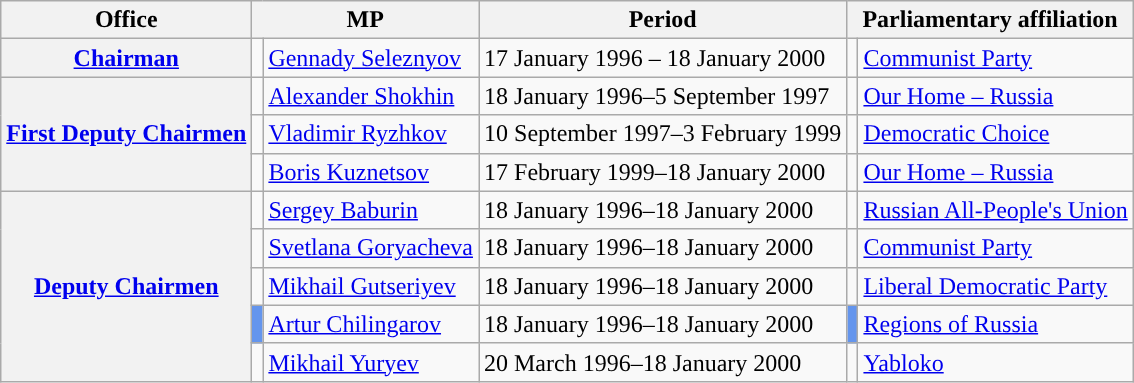<table class=wikitable>
<tr>
<th>Office</th>
<th colspan=2>MP</th>
<th>Period</th>
<th colspan=2>Parliamentary affiliation</th>
</tr>
<tr>
<th><a href='#'>Chairman</a></th>
<td style="background-color:"></td>
<td><a href='#'>Gennady Seleznyov</a></td>
<td>17 January 1996 – 18 January 2000</td>
<td style="background-color:"></td>
<td><a href='#'>Communist Party</a></td>
</tr>
<tr>
<th rowspan=3><a href='#'>First Deputy Chairmen</a></th>
<td style="background-color:"></td>
<td><a href='#'>Alexander Shokhin</a></td>
<td>18 January 1996–5 September 1997</td>
<td style="background-color:"></td>
<td><a href='#'>Our Home – Russia</a></td>
</tr>
<tr>
<td style="background-color:"></td>
<td><a href='#'>Vladimir Ryzhkov</a></td>
<td>10 September 1997–3 February 1999</td>
<td style="background-color:"></td>
<td><a href='#'>Democratic Choice</a></td>
</tr>
<tr>
<td style="background-color:"></td>
<td><a href='#'>Boris Kuznetsov</a></td>
<td>17 February 1999–18 January 2000</td>
<td style="background-color:"></td>
<td><a href='#'>Our Home – Russia</a></td>
</tr>
<tr>
<th rowspan=5><a href='#'>Deputy Chairmen</a></th>
<td style="background-color:"></td>
<td><a href='#'>Sergey Baburin</a></td>
<td>18 January 1996–18 January 2000</td>
<td style="background-color:"></td>
<td><a href='#'>Russian All-People's Union</a></td>
</tr>
<tr>
<td style="background-color:"></td>
<td><a href='#'>Svetlana Goryacheva</a></td>
<td>18 January 1996–18 January 2000</td>
<td style="background-color:"></td>
<td><a href='#'>Communist Party</a></td>
</tr>
<tr>
<td style="background-color:"></td>
<td><a href='#'>Mikhail Gutseriyev</a></td>
<td>18 January 1996–18 January 2000</td>
<td style="background-color:"></td>
<td><a href='#'>Liberal Democratic Party</a></td>
</tr>
<tr>
<td style="background-color:#6495ED"></td>
<td><a href='#'>Artur Chilingarov</a></td>
<td>18 January 1996–18 January 2000</td>
<td style="background-color:#6495ED"></td>
<td><a href='#'>Regions of Russia</a></td>
</tr>
<tr>
<td style="background-color:"></td>
<td><a href='#'>Mikhail Yuryev</a></td>
<td>20 March 1996–18 January 2000</td>
<td style="background-color:"></td>
<td><a href='#'>Yabloko</a></td>
</tr>
</table>
